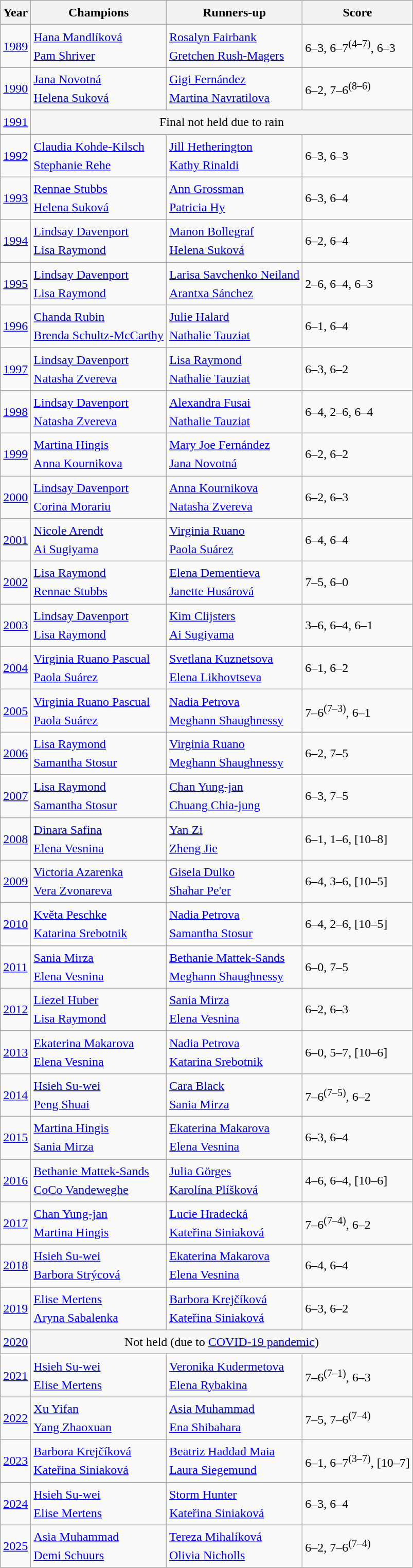<table class="wikitable sortable" style="font-size:1.00em; line-height:1.5em;">
<tr>
<th>Year</th>
<th>Champions</th>
<th>Runners-up</th>
<th>Score</th>
</tr>
<tr>
<td><a href='#'>1989</a></td>
<td> <a href='#'>Hana Mandlíková</a><br> <a href='#'>Pam Shriver</a></td>
<td> <a href='#'>Rosalyn Fairbank</a><br> <a href='#'>Gretchen Rush-Magers</a></td>
<td>6–3, 6–7<sup>(4–7)</sup>, 6–3</td>
</tr>
<tr>
<td><a href='#'>1990</a></td>
<td> <a href='#'>Jana Novotná</a><br> <a href='#'>Helena Suková</a></td>
<td> <a href='#'>Gigi Fernández</a><br> <a href='#'>Martina Navratilova</a></td>
<td>6–2, 7–6<sup>(8–6)</sup></td>
</tr>
<tr>
<td><a href='#'>1991</a></td>
<td align="center" bgcolor="#f5f5f5" colspan=3>Final not held due to rain</td>
</tr>
<tr>
<td><a href='#'>1992</a></td>
<td> <a href='#'>Claudia Kohde-Kilsch</a><br> <a href='#'>Stephanie Rehe</a></td>
<td> <a href='#'>Jill Hetherington</a><br> <a href='#'>Kathy Rinaldi</a></td>
<td>6–3, 6–3</td>
</tr>
<tr>
<td><a href='#'>1993</a></td>
<td> <a href='#'>Rennae Stubbs</a><br> <a href='#'>Helena Suková</a> </td>
<td> <a href='#'>Ann Grossman</a><br> <a href='#'>Patricia Hy</a></td>
<td>6–3, 6–4</td>
</tr>
<tr>
<td><a href='#'>1994</a></td>
<td> <a href='#'>Lindsay Davenport</a><br> <a href='#'>Lisa Raymond</a></td>
<td> <a href='#'>Manon Bollegraf</a><br> <a href='#'>Helena Suková</a></td>
<td>6–2, 6–4</td>
</tr>
<tr>
<td><a href='#'>1995</a></td>
<td> <a href='#'>Lindsay Davenport</a> <br> <a href='#'>Lisa Raymond</a> </td>
<td> <a href='#'>Larisa Savchenko Neiland</a><br> <a href='#'>Arantxa Sánchez</a></td>
<td>2–6, 6–4, 6–3</td>
</tr>
<tr>
<td><a href='#'>1996</a></td>
<td> <a href='#'>Chanda Rubin</a><br> <a href='#'>Brenda Schultz-McCarthy</a></td>
<td> <a href='#'>Julie Halard</a><br> <a href='#'>Nathalie Tauziat</a></td>
<td>6–1, 6–4</td>
</tr>
<tr>
<td><a href='#'>1997</a></td>
<td> <a href='#'>Lindsay Davenport</a> <br> <a href='#'>Natasha Zvereva</a></td>
<td> <a href='#'>Lisa Raymond</a><br> <a href='#'>Nathalie Tauziat</a></td>
<td>6–3, 6–2</td>
</tr>
<tr>
<td><a href='#'>1998</a></td>
<td> <a href='#'>Lindsay Davenport</a> <br> <a href='#'>Natasha Zvereva</a> </td>
<td> <a href='#'>Alexandra Fusai</a><br> <a href='#'>Nathalie Tauziat</a></td>
<td>6–4, 2–6, 6–4</td>
</tr>
<tr>
<td><a href='#'>1999</a></td>
<td> <a href='#'>Martina Hingis</a><br> <a href='#'>Anna Kournikova</a></td>
<td> <a href='#'>Mary Joe Fernández</a><br> <a href='#'>Jana Novotná</a></td>
<td>6–2, 6–2</td>
</tr>
<tr>
<td><a href='#'>2000</a></td>
<td> <a href='#'>Lindsay Davenport</a> <br> <a href='#'>Corina Morariu</a></td>
<td> <a href='#'>Anna Kournikova</a><br> <a href='#'>Natasha Zvereva</a></td>
<td>6–2, 6–3</td>
</tr>
<tr>
<td><a href='#'>2001</a></td>
<td> <a href='#'>Nicole Arendt</a><br> <a href='#'>Ai Sugiyama</a></td>
<td> <a href='#'>Virginia Ruano</a><br> <a href='#'>Paola Suárez</a></td>
<td>6–4, 6–4</td>
</tr>
<tr>
<td><a href='#'>2002</a></td>
<td> <a href='#'>Lisa Raymond</a> <br> <a href='#'>Rennae Stubbs</a> </td>
<td> <a href='#'>Elena Dementieva</a><br> <a href='#'>Janette Husárová</a></td>
<td>7–5, 6–0</td>
</tr>
<tr>
<td><a href='#'>2003</a></td>
<td> <a href='#'>Lindsay Davenport</a> <br> <a href='#'>Lisa Raymond</a> </td>
<td> <a href='#'>Kim Clijsters</a><br> <a href='#'>Ai Sugiyama</a></td>
<td>3–6, 6–4, 6–1</td>
</tr>
<tr>
<td><a href='#'>2004</a></td>
<td> <a href='#'>Virginia Ruano Pascual</a><br> <a href='#'>Paola Suárez</a></td>
<td> <a href='#'>Svetlana Kuznetsova</a><br> <a href='#'>Elena Likhovtseva</a></td>
<td>6–1, 6–2</td>
</tr>
<tr>
<td><a href='#'>2005</a></td>
<td> <a href='#'>Virginia Ruano Pascual</a> <br> <a href='#'>Paola Suárez</a> </td>
<td> <a href='#'>Nadia Petrova</a><br> <a href='#'>Meghann Shaughnessy</a></td>
<td>7–6<sup>(7–3)</sup>, 6–1</td>
</tr>
<tr>
<td><a href='#'>2006</a></td>
<td> <a href='#'>Lisa Raymond</a> <br> <a href='#'>Samantha Stosur</a></td>
<td> <a href='#'>Virginia Ruano</a><br> <a href='#'>Meghann Shaughnessy</a></td>
<td>6–2, 7–5</td>
</tr>
<tr>
<td><a href='#'>2007</a></td>
<td> <a href='#'>Lisa Raymond</a> <br> <a href='#'>Samantha Stosur</a> </td>
<td> <a href='#'>Chan Yung-jan</a><br> <a href='#'>Chuang Chia-jung</a></td>
<td>6–3, 7–5</td>
</tr>
<tr>
<td><a href='#'>2008</a></td>
<td> <a href='#'>Dinara Safina</a><br> <a href='#'>Elena Vesnina</a></td>
<td> <a href='#'>Yan Zi</a><br> <a href='#'>Zheng Jie</a></td>
<td>6–1, 1–6, [10–8]</td>
</tr>
<tr>
<td><a href='#'>2009</a></td>
<td> <a href='#'>Victoria Azarenka</a><br> <a href='#'>Vera Zvonareva</a></td>
<td> <a href='#'>Gisela Dulko</a><br> <a href='#'>Shahar Pe'er</a></td>
<td>6–4, 3–6, [10–5]</td>
</tr>
<tr>
<td><a href='#'>2010</a></td>
<td> <a href='#'>Květa Peschke</a><br> <a href='#'>Katarina Srebotnik</a></td>
<td> <a href='#'>Nadia Petrova</a><br> <a href='#'>Samantha Stosur</a></td>
<td>6–4, 2–6, [10–5]</td>
</tr>
<tr>
<td><a href='#'>2011</a></td>
<td> <a href='#'>Sania Mirza</a><br> <a href='#'>Elena Vesnina</a> </td>
<td> <a href='#'>Bethanie Mattek-Sands</a><br> <a href='#'>Meghann Shaughnessy</a></td>
<td>6–0, 7–5</td>
</tr>
<tr>
<td><a href='#'>2012</a></td>
<td> <a href='#'>Liezel Huber</a><br> <a href='#'>Lisa Raymond</a> </td>
<td> <a href='#'>Sania Mirza</a><br> <a href='#'>Elena Vesnina</a></td>
<td>6–2, 6–3</td>
</tr>
<tr>
<td><a href='#'>2013</a></td>
<td> <a href='#'>Ekaterina Makarova</a> <br> <a href='#'>Elena Vesnina</a> </td>
<td> <a href='#'>Nadia Petrova</a><br> <a href='#'>Katarina Srebotnik</a></td>
<td>6–0, 5–7, [10–6]</td>
</tr>
<tr>
<td><a href='#'>2014</a></td>
<td> <a href='#'>Hsieh Su-wei</a><br> <a href='#'>Peng Shuai</a></td>
<td> <a href='#'>Cara Black</a><br> <a href='#'>Sania Mirza</a></td>
<td>7–6<sup>(7–5)</sup>, 6–2</td>
</tr>
<tr>
<td><a href='#'>2015</a></td>
<td> <a href='#'>Martina Hingis</a> <br> <a href='#'>Sania Mirza</a> </td>
<td> <a href='#'>Ekaterina Makarova</a><br> <a href='#'>Elena Vesnina</a></td>
<td>6–3, 6–4</td>
</tr>
<tr>
<td><a href='#'>2016</a></td>
<td> <a href='#'>Bethanie Mattek-Sands</a><br> <a href='#'>CoCo Vandeweghe</a></td>
<td> <a href='#'>Julia Görges</a><br> <a href='#'>Karolína Plíšková</a></td>
<td>4–6, 6–4, [10–6]</td>
</tr>
<tr>
<td><a href='#'>2017</a></td>
<td> <a href='#'>Chan Yung-jan</a><br> <a href='#'>Martina Hingis</a> </td>
<td> <a href='#'>Lucie Hradecká</a><br> <a href='#'>Kateřina Siniaková</a></td>
<td>7–6<sup>(7–4)</sup>, 6–2</td>
</tr>
<tr>
<td><a href='#'>2018</a></td>
<td> <a href='#'>Hsieh Su-wei</a> <br> <a href='#'>Barbora Strýcová</a></td>
<td> <a href='#'>Ekaterina Makarova</a><br> <a href='#'>Elena Vesnina</a></td>
<td>6–4, 6–4</td>
</tr>
<tr>
<td><a href='#'>2019</a></td>
<td> <a href='#'>Elise Mertens</a><br> <a href='#'>Aryna Sabalenka</a></td>
<td> <a href='#'>Barbora Krejčíková</a><br> <a href='#'>Kateřina Siniaková</a></td>
<td>6–3, 6–2</td>
</tr>
<tr>
<td><a href='#'>2020</a></td>
<td colspan=3 align="center" bgcolor="#f5f5f5">Not held (due to <a href='#'>COVID-19 pandemic</a>)</td>
</tr>
<tr>
<td><a href='#'>2021</a></td>
<td> <a href='#'>Hsieh Su-wei</a> <br> <a href='#'>Elise Mertens</a> </td>
<td> <a href='#'>Veronika Kudermetova</a><br> <a href='#'>Elena Rybakina</a></td>
<td>7–6<sup>(7–1)</sup>, 6–3</td>
</tr>
<tr>
<td><a href='#'>2022</a></td>
<td> <a href='#'>Xu Yifan</a><br> <a href='#'>Yang Zhaoxuan</a></td>
<td> <a href='#'>Asia Muhammad</a><br> <a href='#'>Ena Shibahara</a></td>
<td>7–5, 7–6<sup>(7–4)</sup></td>
</tr>
<tr>
<td><a href='#'>2023</a></td>
<td> <a href='#'>Barbora Krejčíková</a><br> <a href='#'>Kateřina Siniaková</a></td>
<td> <a href='#'>Beatriz Haddad Maia</a><br> <a href='#'>Laura Siegemund</a></td>
<td>6–1, 6–7<sup>(3–7)</sup>, [10–7]</td>
</tr>
<tr>
<td><a href='#'>2024</a></td>
<td> <a href='#'>Hsieh Su-wei</a> <br> <a href='#'>Elise Mertens</a> </td>
<td> <a href='#'>Storm Hunter</a><br> <a href='#'>Kateřina Siniaková</a></td>
<td>6–3, 6–4</td>
</tr>
<tr>
<td><a href='#'>2025</a></td>
<td> <a href='#'>Asia Muhammad</a><br> <a href='#'>Demi Schuurs</a></td>
<td> <a href='#'>Tereza Mihalíková</a><br> <a href='#'>Olivia Nicholls</a></td>
<td>6–2, 7–6<sup>(7–4)</sup></td>
</tr>
</table>
